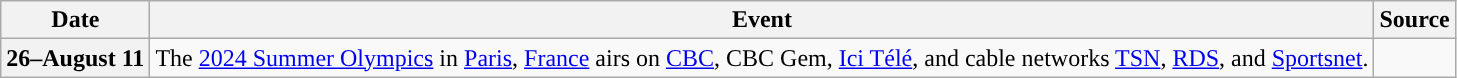<table class="wikitable">
<tr>
<th>Date</th>
<th>Event</th>
<th>Source</th>
</tr>
<tr>
<th>26–August 11</th>
<td>The <a href='#'>2024 Summer Olympics</a> in <a href='#'>Paris</a>, <a href='#'>France</a> airs on <a href='#'>CBC</a>, CBC Gem, <a href='#'>Ici Télé</a>, and cable networks <a href='#'>TSN</a>, <a href='#'>RDS</a>, and <a href='#'>Sportsnet</a>.</td>
<td></td>
</tr>
</table>
